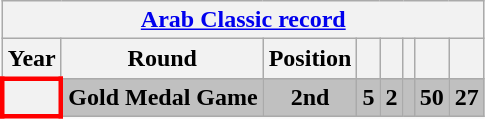<table class="wikitable" style="text-align: center;">
<tr>
<th colspan=8><a href='#'>Arab Classic record</a></th>
</tr>
<tr>
<th>Year</th>
<th>Round</th>
<th>Position</th>
<th></th>
<th></th>
<th></th>
<th></th>
<th></th>
</tr>
<tr style="background:Silver;">
<th style="border: 3px solid red" scope="row"> </th>
<td><strong>Gold Medal Game</strong></td>
<td> <strong>2nd</strong></td>
<td><strong>5</strong></td>
<td><strong>2</strong></td>
<td><strong></strong></td>
<td><strong>50</strong></td>
<td><strong>27</strong></td>
</tr>
</table>
